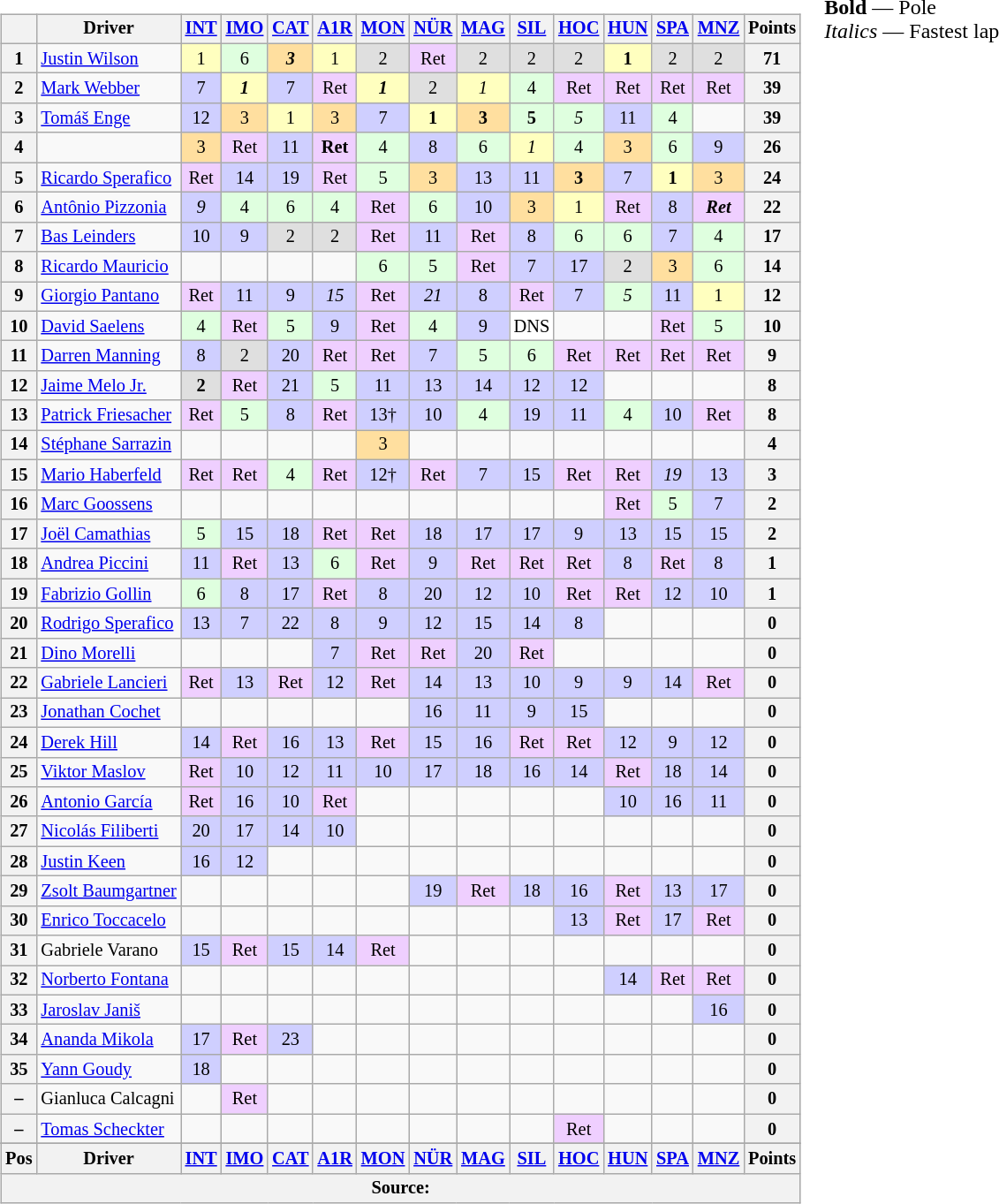<table>
<tr valign="top">
<td><br><table class="wikitable" style="font-size: 85%; text-align:center;">
<tr valign="top">
<th valign="middle"></th>
<th valign="middle">Driver</th>
<th scope="col"><a href='#'>INT</a><br></th>
<th scope="col"><a href='#'>IMO</a><br></th>
<th scope="col"><a href='#'>CAT</a><br></th>
<th scope="col"><a href='#'>A1R</a><br></th>
<th scope="col"><a href='#'>MON</a><br></th>
<th scope="col"><a href='#'>NÜR</a><br></th>
<th scope="col"><a href='#'>MAG</a><br></th>
<th scope="col"><a href='#'>SIL</a><br></th>
<th scope="col"><a href='#'>HOC</a><br></th>
<th scope="col"><a href='#'>HUN</a><br></th>
<th scope="col"><a href='#'>SPA</a><br></th>
<th scope="col"><a href='#'>MNZ</a><br></th>
<th valign=middle>Points</th>
</tr>
<tr>
<th scope="row">1</th>
<td align="left"> <a href='#'>Justin Wilson</a></td>
<td style="background:#FFFFBF;">1</td>
<td style="background:#DFFFDF;">6</td>
<td style="background:#FFDF9F;"><strong><em>3</em></strong></td>
<td style="background:#FFFFBF;">1</td>
<td style="background:#DFDFDF;">2</td>
<td style="background:#EFCFFF;">Ret</td>
<td style="background:#DFDFDF;">2</td>
<td style="background:#DFDFDF;">2</td>
<td style="background:#DFDFDF;">2</td>
<td style="background:#FFFFBF;"><strong>1</strong></td>
<td style="background:#DFDFDF;">2</td>
<td style="background:#DFDFDF;">2</td>
<th align="right"><strong>71</strong></th>
</tr>
<tr>
<th scope="row">2</th>
<td align="left"> <a href='#'>Mark Webber</a></td>
<td style="background:#CFCFFF;">7</td>
<td style="background:#FFFFBF;"><strong><em>1</em></strong></td>
<td style="background:#CFCFFF;">7</td>
<td style="background:#EFCFFF;">Ret</td>
<td style="background:#FFFFBF;"><strong><em>1</em></strong></td>
<td style="background:#DFDFDF;">2</td>
<td style="background:#FFFFBF;"><em>1</em></td>
<td style="background:#DFFFDF;">4</td>
<td style="background:#EFCFFF;">Ret</td>
<td style="background:#EFCFFF;">Ret</td>
<td style="background:#EFCFFF;">Ret</td>
<td style="background:#EFCFFF;">Ret</td>
<th align="right"><strong>39</strong></th>
</tr>
<tr>
<th scope="row">3</th>
<td align="left"> <a href='#'>Tomáš Enge</a></td>
<td style="background:#CFCFFF;">12</td>
<td style="background:#FFDF9F;">3</td>
<td style="background:#FFFFBF;">1</td>
<td style="background:#FFDF9F;">3</td>
<td style="background:#CFCFFF;">7</td>
<td style="background:#FFFFBF;"><strong>1</strong></td>
<td style="background:#FFDF9F;"><strong>3</strong></td>
<td style="background:#DFFFDF;"><strong>5</strong></td>
<td style="background:#DFFFDF;"><em>5</em></td>
<td style="background:#CFCFFF;">11</td>
<td style="background:#DFFFDF;">4</td>
<td></td>
<th align="right"><strong>39</strong></th>
</tr>
<tr>
<th scope="row">4</th>
<td align="left"></td>
<td style="background:#FFDF9F;">3</td>
<td style="background:#EFCFFF;">Ret</td>
<td style="background:#CFCFFF;">11</td>
<td style="background:#EFCFFF;"><strong>Ret</strong></td>
<td style="background:#DFFFDF;">4</td>
<td style="background:#CFCFFF;">8</td>
<td style="background:#DFFFDF;">6</td>
<td style="background:#FFFFBF;"><em>1</em></td>
<td style="background:#DFFFDF;">4</td>
<td style="background:#FFDF9F;">3</td>
<td style="background:#DFFFDF;">6</td>
<td style="background:#CFCFFF;">9</td>
<th align="right"><strong>26</strong></th>
</tr>
<tr>
<th scope="row">5</th>
<td align="left"> <a href='#'>Ricardo Sperafico</a></td>
<td style="background:#EFCFFF;">Ret</td>
<td style="background:#CFCFFF;">14</td>
<td style="background:#CFCFFF;">19</td>
<td style="background:#EFCFFF;">Ret</td>
<td style="background:#DFFFDF;">5</td>
<td style="background:#FFDF9F;">3</td>
<td style="background:#CFCFFF;">13</td>
<td style="background:#CFCFFF;">11</td>
<td style="background:#FFDF9F;"><strong>3</strong></td>
<td style="background:#CFCFFF;">7</td>
<td style="background:#FFFFBF;"><strong>1</strong></td>
<td style="background:#FFDF9F;">3</td>
<th align="right"><strong>24</strong></th>
</tr>
<tr>
<th scope="row">6</th>
<td align="left"> <a href='#'>Antônio Pizzonia</a></td>
<td style="background:#CFCFFF;"><em>9</em></td>
<td style="background:#DFFFDF;">4</td>
<td style="background:#DFFFDF;">6</td>
<td style="background:#DFFFDF;">4</td>
<td style="background:#EFCFFF;">Ret</td>
<td style="background:#DFFFDF;">6</td>
<td style="background:#CFCFFF;">10</td>
<td style="background:#FFDF9F;">3</td>
<td style="background:#FFFFBF;">1</td>
<td style="background:#EFCFFF;">Ret</td>
<td style="background:#CFCFFF;">8</td>
<td style="background:#EFCFFF;"><strong><em>Ret</em></strong></td>
<th align="right"><strong>22</strong></th>
</tr>
<tr>
<th scope="row">7</th>
<td align="left"> <a href='#'>Bas Leinders</a></td>
<td style="background:#CFCFFF;">10</td>
<td style="background:#CFCFFF;">9</td>
<td style="background:#DFDFDF;">2</td>
<td style="background:#DFDFDF;">2</td>
<td style="background:#EFCFFF;">Ret</td>
<td style="background:#CFCFFF;">11</td>
<td style="background:#EFCFFF;">Ret</td>
<td style="background:#CFCFFF;">8</td>
<td style="background:#DFFFDF;">6</td>
<td style="background:#DFFFDF;">6</td>
<td style="background:#CFCFFF;">7</td>
<td style="background:#DFFFDF;">4</td>
<th align="right"><strong>17</strong></th>
</tr>
<tr>
<th scope="row">8</th>
<td align="left"> <a href='#'>Ricardo Mauricio</a></td>
<td></td>
<td></td>
<td></td>
<td></td>
<td style="background:#DFFFDF;">6</td>
<td style="background:#DFFFDF;">5</td>
<td style="background:#EFCFFF;">Ret</td>
<td style="background:#CFCFFF;">7</td>
<td style="background:#CFCFFF;">17</td>
<td style="background:#DFDFDF;">2</td>
<td style="background:#FFDF9F;">3</td>
<td style="background:#DFFFDF;">6</td>
<th align="right"><strong>14</strong></th>
</tr>
<tr>
<th scope="row">9</th>
<td align="left"> <a href='#'>Giorgio Pantano</a></td>
<td style="background:#EFCFFF;">Ret</td>
<td style="background:#CFCFFF;">11</td>
<td style="background:#CFCFFF;">9</td>
<td style="background:#CFCFFF;"><em>15</em></td>
<td style="background:#EFCFFF;">Ret</td>
<td style="background:#CFCFFF;"><em>21</em></td>
<td style="background:#CFCFFF;">8</td>
<td style="background:#EFCFFF;">Ret</td>
<td style="background:#CFCFFF;">7</td>
<td style="background:#DFFFDF;"><em>5</em></td>
<td style="background:#CFCFFF;">11</td>
<td style="background:#FFFFBF;">1</td>
<th align="right"><strong>12</strong></th>
</tr>
<tr>
<th scope="row">10</th>
<td align="left"> <a href='#'>David Saelens</a></td>
<td style="background:#DFFFDF;">4</td>
<td style="background:#EFCFFF;">Ret</td>
<td style="background:#DFFFDF;">5</td>
<td style="background:#CFCFFF;">9</td>
<td style="background:#EFCFFF;">Ret</td>
<td style="background:#DFFFDF;">4</td>
<td style="background:#CFCFFF;">9</td>
<td style="background:#ffffff;">DNS</td>
<td></td>
<td></td>
<td style="background:#EFCFFF;">Ret</td>
<td style="background:#DFFFDF;">5</td>
<th align="right"><strong>10</strong></th>
</tr>
<tr>
<th scope="row">11</th>
<td align="left"> <a href='#'>Darren Manning</a></td>
<td style="background:#CFCFFF;">8</td>
<td style="background:#DFDFDF;">2</td>
<td style="background:#CFCFFF;">20</td>
<td style="background:#EFCFFF;">Ret</td>
<td style="background:#EFCFFF;">Ret</td>
<td style="background:#CFCFFF;">7</td>
<td style="background:#DFFFDF;">5</td>
<td style="background:#DFFFDF;">6</td>
<td style="background:#EFCFFF;">Ret</td>
<td style="background:#EFCFFF;">Ret</td>
<td style="background:#EFCFFF;">Ret</td>
<td style="background:#EFCFFF;">Ret</td>
<th align="right"><strong>9</strong></th>
</tr>
<tr>
<th scope="row">12</th>
<td align="left"> <a href='#'>Jaime Melo Jr.</a></td>
<td style="background:#DFDFDF;"><strong>2</strong></td>
<td style="background:#EFCFFF;">Ret</td>
<td style="background:#CFCFFF;">21</td>
<td style="background:#DFFFDF;">5</td>
<td style="background:#CFCFFF;">11</td>
<td style="background:#CFCFFF;">13</td>
<td style="background:#CFCFFF;">14</td>
<td style="background:#CFCFFF;">12</td>
<td style="background:#CFCFFF;">12</td>
<td></td>
<td></td>
<td></td>
<th align="right"><strong>8</strong></th>
</tr>
<tr>
<th scope="row">13</th>
<td align="left"> <a href='#'>Patrick Friesacher</a></td>
<td style="background:#EFCFFF;">Ret</td>
<td style="background:#DFFFDF;">5</td>
<td style="background:#CFCFFF;">8</td>
<td style="background:#EFCFFF;">Ret</td>
<td style="background:#CFCFFF;">13†</td>
<td style="background:#CFCFFF;">10</td>
<td style="background:#DFFFDF;">4</td>
<td style="background:#CFCFFF;">19</td>
<td style="background:#CFCFFF;">11</td>
<td style="background:#DFFFDF;">4</td>
<td style="background:#CFCFFF;">10</td>
<td style="background:#EFCFFF;">Ret</td>
<th align="right"><strong>8</strong></th>
</tr>
<tr>
<th scope="row">14</th>
<td align="left"> <a href='#'>Stéphane Sarrazin</a></td>
<td></td>
<td></td>
<td></td>
<td></td>
<td style="background:#FFDF9F;">3</td>
<td></td>
<td></td>
<td></td>
<td></td>
<td></td>
<td></td>
<td></td>
<th align="right"><strong>4</strong></th>
</tr>
<tr>
<th scope="row">15</th>
<td align="left"> <a href='#'>Mario Haberfeld</a></td>
<td style="background:#EFCFFF;">Ret</td>
<td style="background:#EFCFFF;">Ret</td>
<td style="background:#DFFFDF;">4</td>
<td style="background:#EFCFFF;">Ret</td>
<td style="background:#CFCFFF;">12†</td>
<td style="background:#EFCFFF;">Ret</td>
<td style="background:#CFCFFF;">7</td>
<td style="background:#CFCFFF;">15</td>
<td style="background:#EFCFFF;">Ret</td>
<td style="background:#EFCFFF;">Ret</td>
<td style="background:#CFCFFF;"><em>19</em></td>
<td style="background:#CFCFFF;">13</td>
<th align="right"><strong>3</strong></th>
</tr>
<tr>
<th scope="row">16</th>
<td align="left"> <a href='#'>Marc Goossens</a></td>
<td></td>
<td></td>
<td></td>
<td></td>
<td></td>
<td></td>
<td></td>
<td></td>
<td></td>
<td style="background:#EFCFFF;">Ret</td>
<td style="background:#DFFFDF;">5</td>
<td style="background:#CFCFFF;">7</td>
<th align="right"><strong>2</strong></th>
</tr>
<tr>
<th scope="row">17</th>
<td align="left"> <a href='#'>Joël Camathias</a></td>
<td style="background:#DFFFDF;">5</td>
<td style="background:#CFCFFF;">15</td>
<td style="background:#CFCFFF;">18</td>
<td style="background:#EFCFFF;">Ret</td>
<td style="background:#EFCFFF;">Ret</td>
<td style="background:#CFCFFF;">18</td>
<td style="background:#CFCFFF;">17</td>
<td style="background:#CFCFFF;">17</td>
<td style="background:#CFCFFF;">9</td>
<td style="background:#CFCFFF;">13</td>
<td style="background:#CFCFFF;">15</td>
<td style="background:#CFCFFF;">15</td>
<th align="right"><strong>2</strong></th>
</tr>
<tr>
<th scope="row">18</th>
<td align="left"> <a href='#'>Andrea Piccini</a></td>
<td style="background:#CFCFFF;">11</td>
<td style="background:#EFCFFF;">Ret</td>
<td style="background:#CFCFFF;">13</td>
<td style="background:#DFFFDF;">6</td>
<td style="background:#EFCFFF;">Ret</td>
<td style="background:#CFCFFF;">9</td>
<td style="background:#EFCFFF;">Ret</td>
<td style="background:#EFCFFF;">Ret</td>
<td style="background:#EFCFFF;">Ret</td>
<td style="background:#CFCFFF;">8</td>
<td style="background:#EFCFFF;">Ret</td>
<td style="background:#CFCFFF;">8</td>
<th align="right"><strong>1</strong></th>
</tr>
<tr>
<th scope="row">19</th>
<td align="left"> <a href='#'>Fabrizio Gollin</a></td>
<td style="background:#DFFFDF;">6</td>
<td style="background:#CFCFFF;">8</td>
<td style="background:#CFCFFF;">17</td>
<td style="background:#EFCFFF;">Ret</td>
<td style="background:#CFCFFF;">8</td>
<td style="background:#CFCFFF;">20</td>
<td style="background:#CFCFFF;">12</td>
<td style="background:#CFCFFF;">10</td>
<td style="background:#EFCFFF;">Ret</td>
<td style="background:#EFCFFF;">Ret</td>
<td style="background:#CFCFFF;">12</td>
<td style="background:#CFCFFF;">10</td>
<th align="right"><strong>1</strong></th>
</tr>
<tr>
<th scope="row">20</th>
<td align="left"> <a href='#'>Rodrigo Sperafico</a></td>
<td style="background:#CFCFFF;">13</td>
<td style="background:#CFCFFF;">7</td>
<td style="background:#CFCFFF;">22</td>
<td style="background:#CFCFFF;">8</td>
<td style="background:#CFCFFF;">9</td>
<td style="background:#CFCFFF;">12</td>
<td style="background:#CFCFFF;">15</td>
<td style="background:#CFCFFF;">14</td>
<td style="background:#CFCFFF;">8</td>
<td></td>
<td></td>
<td></td>
<th align="right"><strong>0</strong></th>
</tr>
<tr>
<th scope="row">21</th>
<td align="left"> <a href='#'>Dino Morelli</a></td>
<td></td>
<td></td>
<td></td>
<td style="background:#CFCFFF;">7</td>
<td style="background:#EFCFFF;">Ret</td>
<td style="background:#EFCFFF;">Ret</td>
<td style="background:#CFCFFF;">20</td>
<td style="background:#EFCFFF;">Ret</td>
<td></td>
<td></td>
<td></td>
<td></td>
<th align="right"><strong>0</strong></th>
</tr>
<tr>
<th scope="row">22</th>
<td align="left"> <a href='#'>Gabriele Lancieri</a></td>
<td style="background:#EFCFFF;">Ret</td>
<td style="background:#CFCFFF;">13</td>
<td style="background:#EFCFFF;">Ret</td>
<td style="background:#CFCFFF;">12</td>
<td style="background:#EFCFFF;">Ret</td>
<td style="background:#CFCFFF;">14</td>
<td style="background:#CFCFFF;">13</td>
<td style="background:#CFCFFF;">10</td>
<td style="background:#CFCFFF;">9</td>
<td style="background:#CFCFFF;">9</td>
<td style="background:#CFCFFF;">14</td>
<td style="background:#EFCFFF;">Ret</td>
<th align="right"><strong>0</strong></th>
</tr>
<tr>
<th scope="row">23</th>
<td align="left"> <a href='#'>Jonathan Cochet</a></td>
<td></td>
<td></td>
<td></td>
<td></td>
<td></td>
<td style="background:#CFCFFF;">16</td>
<td style="background:#CFCFFF;">11</td>
<td style="background:#CFCFFF;">9</td>
<td style="background:#CFCFFF;">15</td>
<td></td>
<td></td>
<td></td>
<th align="right"><strong>0</strong></th>
</tr>
<tr>
<th scope="row">24</th>
<td align="left"> <a href='#'>Derek Hill</a></td>
<td style="background:#CFCFFF;">14</td>
<td style="background:#EFCFFF;">Ret</td>
<td style="background:#CFCFFF;">16</td>
<td style="background:#CFCFFF;">13</td>
<td style="background:#EFCFFF;">Ret</td>
<td style="background:#CFCFFF;">15</td>
<td style="background:#CFCFFF;">16</td>
<td style="background:#EFCFFF;">Ret</td>
<td style="background:#EFCFFF;">Ret</td>
<td style="background:#CFCFFF;">12</td>
<td style="background:#CFCFFF;">9</td>
<td style="background:#CFCFFF;">12</td>
<th align="right"><strong>0</strong></th>
</tr>
<tr>
<th scope="row">25</th>
<td align="left"> <a href='#'>Viktor Maslov</a></td>
<td style="background:#EFCFFF;">Ret</td>
<td style="background:#CFCFFF;">10</td>
<td style="background:#CFCFFF;">12</td>
<td style="background:#CFCFFF;">11</td>
<td style="background:#CFCFFF;">10</td>
<td style="background:#CFCFFF;">17</td>
<td style="background:#CFCFFF;">18</td>
<td style="background:#CFCFFF;">16</td>
<td style="background:#CFCFFF;">14</td>
<td style="background:#EFCFFF;">Ret</td>
<td style="background:#CFCFFF;">18</td>
<td style="background:#CFCFFF;">14</td>
<th align="right"><strong>0</strong></th>
</tr>
<tr>
<th scope="row">26</th>
<td align="left"> <a href='#'>Antonio García</a></td>
<td style="background:#EFCFFF;">Ret</td>
<td style="background:#CFCFFF;">16</td>
<td style="background:#CFCFFF;">10</td>
<td style="background:#EFCFFF;">Ret</td>
<td></td>
<td></td>
<td></td>
<td></td>
<td></td>
<td style="background:#CFCFFF;">10</td>
<td style="background:#CFCFFF;">16</td>
<td style="background:#CFCFFF;">11</td>
<th align="right"><strong>0</strong></th>
</tr>
<tr>
<th scope="row">27</th>
<td align="left"> <a href='#'>Nicolás Filiberti</a></td>
<td style="background:#CFCFFF;">20</td>
<td style="background:#CFCFFF;">17</td>
<td style="background:#CFCFFF;">14</td>
<td style="background:#CFCFFF;">10</td>
<td></td>
<td></td>
<td></td>
<td></td>
<td></td>
<td></td>
<td></td>
<td></td>
<th align="right"><strong>0</strong></th>
</tr>
<tr>
<th scope="row">28</th>
<td align="left"> <a href='#'>Justin Keen</a></td>
<td style="background:#CFCFFF;">16</td>
<td style="background:#CFCFFF;">12</td>
<td></td>
<td></td>
<td></td>
<td></td>
<td></td>
<td></td>
<td></td>
<td></td>
<td></td>
<td></td>
<th align="right"><strong>0</strong></th>
</tr>
<tr>
<th scope="row">29</th>
<td align="left"> <a href='#'>Zsolt Baumgartner</a></td>
<td></td>
<td></td>
<td></td>
<td></td>
<td></td>
<td style="background:#CFCFFF;">19</td>
<td style="background:#EFCFFF;">Ret</td>
<td style="background:#CFCFFF;">18</td>
<td style="background:#CFCFFF;">16</td>
<td style="background:#EFCFFF;">Ret</td>
<td style="background:#CFCFFF;">13</td>
<td style="background:#CFCFFF;">17</td>
<th align="right"><strong>0</strong></th>
</tr>
<tr>
<th scope="row">30</th>
<td align="left"> <a href='#'>Enrico Toccacelo</a></td>
<td></td>
<td></td>
<td></td>
<td></td>
<td></td>
<td></td>
<td></td>
<td></td>
<td style="background:#CFCFFF;">13</td>
<td style="background:#EFCFFF;">Ret</td>
<td style="background:#CFCFFF;">17</td>
<td style="background:#EFCFFF;">Ret</td>
<th align="right"><strong>0</strong></th>
</tr>
<tr>
<th scope="row">31</th>
<td align="left"> Gabriele Varano</td>
<td style="background:#CFCFFF;">15</td>
<td style="background:#EFCFFF;">Ret</td>
<td style="background:#CFCFFF;">15</td>
<td style="background:#CFCFFF;">14</td>
<td style="background:#EFCFFF;">Ret</td>
<td></td>
<td></td>
<td></td>
<td></td>
<td></td>
<td></td>
<td></td>
<th align="right"><strong>0</strong></th>
</tr>
<tr>
<th scope="row">32</th>
<td align="left"> <a href='#'>Norberto Fontana</a></td>
<td></td>
<td></td>
<td></td>
<td></td>
<td></td>
<td></td>
<td></td>
<td></td>
<td></td>
<td style="background:#CFCFFF;">14</td>
<td style="background:#EFCFFF;">Ret</td>
<td style="background:#EFCFFF;">Ret</td>
<th align="right"><strong>0</strong></th>
</tr>
<tr>
<th scope="row">33</th>
<td align="left"> <a href='#'>Jaroslav Janiš</a></td>
<td></td>
<td></td>
<td></td>
<td></td>
<td></td>
<td></td>
<td></td>
<td></td>
<td></td>
<td></td>
<td></td>
<td style="background:#CFCFFF;">16</td>
<th align="right"><strong>0</strong></th>
</tr>
<tr>
<th scope="row">34</th>
<td align="left"> <a href='#'>Ananda Mikola</a></td>
<td style="background:#CFCFFF;">17</td>
<td style="background:#EFCFFF;">Ret</td>
<td style="background:#CFCFFF;">23</td>
<td></td>
<td></td>
<td></td>
<td></td>
<td></td>
<td></td>
<td></td>
<td></td>
<td></td>
<th align="right"><strong>0</strong></th>
</tr>
<tr>
<th scope="row">35</th>
<td align="left"> <a href='#'>Yann Goudy</a></td>
<td style="background:#CFCFFF;">18</td>
<td></td>
<td></td>
<td></td>
<td></td>
<td></td>
<td></td>
<td></td>
<td></td>
<td></td>
<td></td>
<td></td>
<th align="right"><strong>0</strong></th>
</tr>
<tr>
<th scope="row">–</th>
<td align="left"> Gianluca Calcagni</td>
<td></td>
<td style="background:#EFCFFF;">Ret</td>
<td></td>
<td></td>
<td></td>
<td></td>
<td></td>
<td></td>
<td></td>
<td></td>
<td></td>
<td></td>
<th align="right"><strong>0</strong></th>
</tr>
<tr>
<th scope="row">–</th>
<td align="left"> <a href='#'>Tomas Scheckter</a></td>
<td></td>
<td></td>
<td></td>
<td></td>
<td></td>
<td></td>
<td></td>
<td></td>
<td style="background:#EFCFFF;">Ret</td>
<td></td>
<td></td>
<td></td>
<th align="right"><strong>0</strong></th>
</tr>
<tr style="background: #f9f9f9;" valign="top">
</tr>
<tr valign="top">
<th valign="middle">Pos</th>
<th valign="middle">Driver</th>
<th scope="col"><a href='#'>INT</a><br></th>
<th scope="col"><a href='#'>IMO</a><br></th>
<th scope="col"><a href='#'>CAT</a><br></th>
<th scope="col"><a href='#'>A1R</a><br></th>
<th scope="col"><a href='#'>MON</a><br></th>
<th scope="col"><a href='#'>NÜR</a><br></th>
<th scope="col"><a href='#'>MAG</a><br></th>
<th scope="col"><a href='#'>SIL</a><br></th>
<th scope="col"><a href='#'>HOC</a><br></th>
<th scope="col"><a href='#'>HUN</a><br></th>
<th scope="col"><a href='#'>SPA</a><br></th>
<th scope="col"><a href='#'>MNZ</a><br></th>
<th valign=middle>Points</th>
</tr>
<tr>
<th colspan=15>Source:</th>
</tr>
</table>
</td>
<td valign="top"><br>
<span><strong>Bold</strong> — Pole<br><em>Italics</em> — Fastest lap</span></td>
</tr>
</table>
